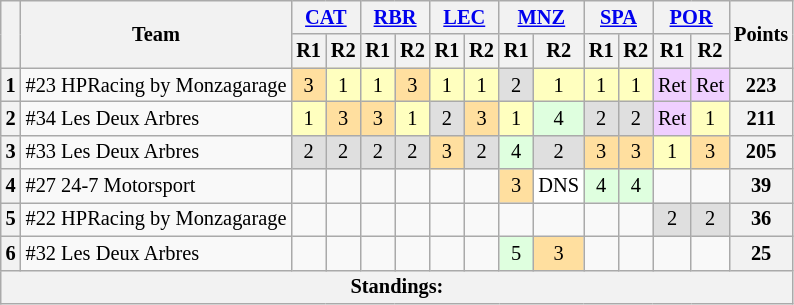<table class="wikitable" style="font-size:85%; text-align:center">
<tr>
<th rowspan=2></th>
<th rowspan=2>Team</th>
<th colspan=2><a href='#'>CAT</a><br></th>
<th colspan=2><a href='#'>RBR</a><br></th>
<th colspan=2><a href='#'>LEC</a><br></th>
<th colspan=2><a href='#'>MNZ</a><br></th>
<th colspan=2><a href='#'>SPA</a><br></th>
<th colspan=2><a href='#'>POR</a><br></th>
<th rowspan=2>Points</th>
</tr>
<tr>
<th>R1</th>
<th>R2</th>
<th>R1</th>
<th>R2</th>
<th>R1</th>
<th>R2</th>
<th>R1</th>
<th>R2</th>
<th>R1</th>
<th>R2</th>
<th>R1</th>
<th>R2</th>
</tr>
<tr>
<th>1</th>
<td align=left> #23 HPRacing by Monzagarage</td>
<td style="background:#ffdf9f">3</td>
<td style="background:#ffffbf">1</td>
<td style="background:#ffffbf">1</td>
<td style="background:#ffdf9f">3</td>
<td style="background:#ffffbf">1</td>
<td style="background:#ffffbf">1</td>
<td style="background:#dfdfdf">2</td>
<td style="background:#ffffbf">1</td>
<td style="background:#ffffbf">1</td>
<td style="background:#ffffbf">1</td>
<td style="background:#efcfff">Ret</td>
<td style="background:#efcfff">Ret</td>
<th>223</th>
</tr>
<tr>
<th>2</th>
<td align=left> #34 Les Deux Arbres</td>
<td style="background:#ffffbf">1</td>
<td style="background:#ffdf9f">3</td>
<td style="background:#ffdf9f">3</td>
<td style="background:#ffffbf">1</td>
<td style="background:#dfdfdf">2</td>
<td style="background:#ffdf9f">3</td>
<td style="background:#ffffbf">1</td>
<td style="background:#dfffdf">4</td>
<td style="background:#dfdfdf">2</td>
<td style="background:#dfdfdf">2</td>
<td style="background:#efcfff">Ret</td>
<td style="background:#ffffbf">1</td>
<th>211</th>
</tr>
<tr>
<th>3</th>
<td align=left> #33 Les Deux Arbres</td>
<td style="background:#dfdfdf">2</td>
<td style="background:#dfdfdf">2</td>
<td style="background:#dfdfdf">2</td>
<td style="background:#dfdfdf">2</td>
<td style="background:#ffdf9f">3</td>
<td style="background:#dfdfdf">2</td>
<td style="background:#dfffdf">4</td>
<td style="background:#dfdfdf">2</td>
<td style="background:#ffdf9f">3</td>
<td style="background:#ffdf9f">3</td>
<td style="background:#ffffbf">1</td>
<td style="background:#ffdf9f">3</td>
<th>205</th>
</tr>
<tr>
<th>4</th>
<td align=left> #27 24-7 Motorsport</td>
<td></td>
<td></td>
<td></td>
<td></td>
<td></td>
<td></td>
<td style="background:#ffdf9f">3</td>
<td style="background:#ffffff">DNS</td>
<td style="background:#dfffdf">4</td>
<td style="background:#dfffdf">4</td>
<td></td>
<td></td>
<th>39</th>
</tr>
<tr>
<th>5</th>
<td align=left> #22 HPRacing by Monzagarage</td>
<td></td>
<td></td>
<td></td>
<td></td>
<td></td>
<td></td>
<td></td>
<td></td>
<td></td>
<td></td>
<td style="background:#dfdfdf">2</td>
<td style="background:#dfdfdf">2</td>
<th>36</th>
</tr>
<tr>
<th>6</th>
<td align=left> #32 Les Deux Arbres</td>
<td></td>
<td></td>
<td></td>
<td></td>
<td></td>
<td></td>
<td style="background:#dfffdf">5</td>
<td style="background:#ffdf9f">3</td>
<td></td>
<td></td>
<td></td>
<td></td>
<th>25</th>
</tr>
<tr>
<th colspan=15>Standings:</th>
</tr>
</table>
